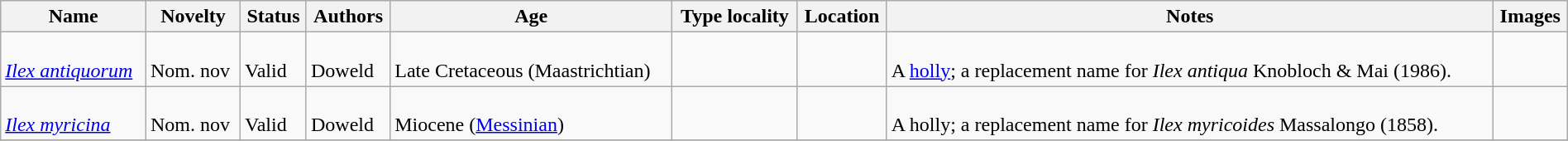<table class="wikitable sortable" align="center" width="100%">
<tr>
<th>Name</th>
<th>Novelty</th>
<th>Status</th>
<th>Authors</th>
<th>Age</th>
<th>Type locality</th>
<th>Location</th>
<th>Notes</th>
<th>Images</th>
</tr>
<tr>
<td><br><em><a href='#'>Ilex antiquorum</a></em></td>
<td><br>Nom. nov</td>
<td><br>Valid</td>
<td><br>Doweld</td>
<td><br>Late Cretaceous (Maastrichtian)</td>
<td></td>
<td><br></td>
<td><br>A <a href='#'>holly</a>; a replacement name for <em>Ilex antiqua</em> Knobloch & Mai (1986).</td>
<td></td>
</tr>
<tr>
<td><br><em><a href='#'>Ilex myricina</a></em></td>
<td><br>Nom. nov</td>
<td><br>Valid</td>
<td><br>Doweld</td>
<td><br>Miocene (<a href='#'>Messinian</a>)</td>
<td></td>
<td><br></td>
<td><br>A holly; a replacement name for <em>Ilex myricoides</em> Massalongo (1858).</td>
<td></td>
</tr>
<tr>
</tr>
</table>
